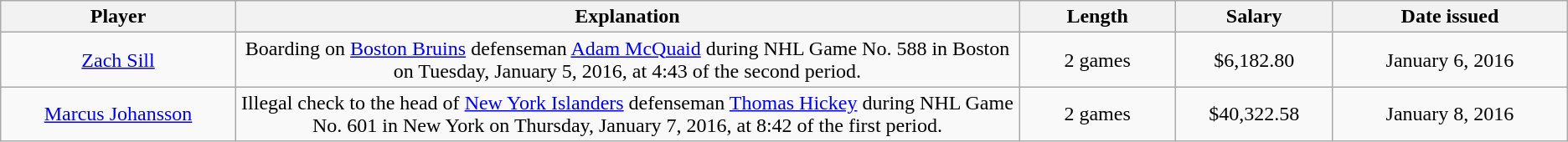<table class="wikitable" style="text-align:center;">
<tr>
<th style="width:15%;">Player</th>
<th style="width:50%;">Explanation</th>
<th style="width:10%;">Length</th>
<th style="width:10%;">Salary</th>
<th style="width:15%;">Date issued</th>
</tr>
<tr>
<td><a href='#'>Zach Sill</a></td>
<td>Boarding on <a href='#'>Boston Bruins</a> defenseman <a href='#'>Adam McQuaid</a> during NHL Game No. 588 in Boston on Tuesday, January 5, 2016, at 4:43 of the second period.</td>
<td>2 games</td>
<td>$6,182.80</td>
<td>January 6, 2016</td>
</tr>
<tr>
<td><a href='#'>Marcus Johansson</a></td>
<td>Illegal check to the head of <a href='#'>New York Islanders</a> defenseman <a href='#'>Thomas Hickey</a> during NHL Game No. 601 in New York on Thursday, January 7, 2016, at 8:42 of the first period.</td>
<td>2 games</td>
<td>$40,322.58</td>
<td>January 8, 2016</td>
</tr>
</table>
